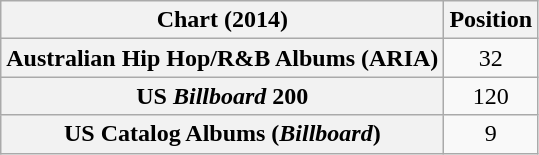<table class="wikitable sortable plainrowheaders" style="text-align:center;">
<tr>
<th>Chart (2014)</th>
<th>Position</th>
</tr>
<tr>
<th scope="row">Australian Hip Hop/R&B Albums (ARIA)</th>
<td>32</td>
</tr>
<tr>
<th scope="row">US <em>Billboard</em> 200</th>
<td>120</td>
</tr>
<tr>
<th scope="row">US Catalog Albums (<em>Billboard</em>)</th>
<td>9</td>
</tr>
</table>
